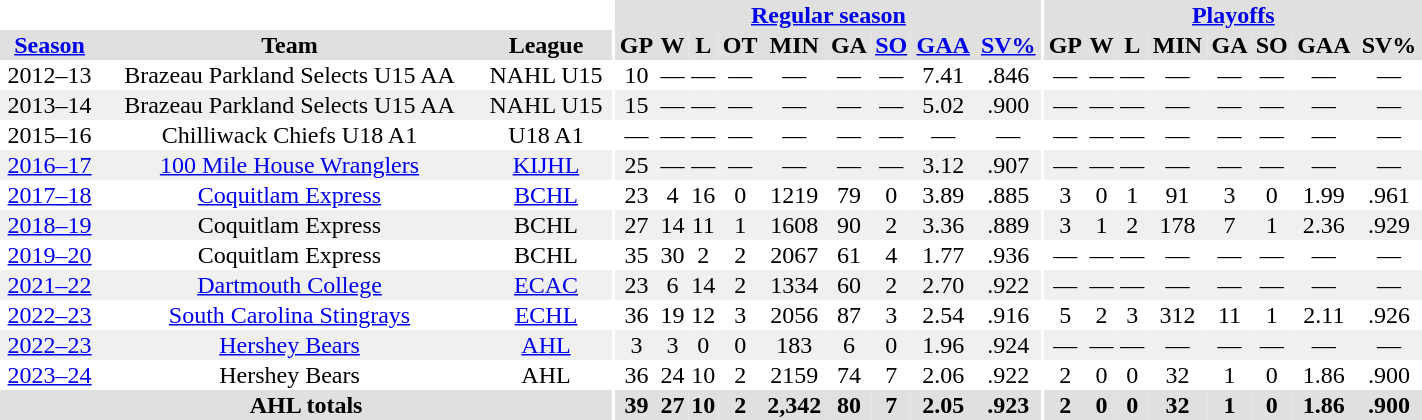<table cellspacing="0" cellpadding="1" border="0" style="text-align:center; width:75%">
<tr>
<th colspan="3" bgcolor="#ffffff"></th>
<th rowspan="93" bgcolor="#ffffff"></th>
<th colspan="9" bgcolor="#e0e0e0"><a href='#'>Regular season</a></th>
<th rowspan="93" bgcolor="#ffffff"></th>
<th colspan="8" bgcolor="#e0e0e0"><a href='#'>Playoffs</a></th>
</tr>
<tr bgcolor="#e0e0e0">
<th><a href='#'>Season</a></th>
<th>Team</th>
<th>League</th>
<th>GP</th>
<th>W</th>
<th>L</th>
<th>OT</th>
<th>MIN</th>
<th>GA</th>
<th><a href='#'>SO</a></th>
<th><a href='#'>GAA</a></th>
<th><a href='#'>SV%</a></th>
<th>GP</th>
<th>W</th>
<th>L</th>
<th>MIN</th>
<th>GA</th>
<th>SO</th>
<th>GAA</th>
<th>SV%</th>
</tr>
<tr>
<td>2012–13</td>
<td>Brazeau Parkland Selects U15 AA</td>
<td>NAHL U15</td>
<td>10</td>
<td>—</td>
<td>—</td>
<td>—</td>
<td>—</td>
<td>—</td>
<td>—</td>
<td>7.41</td>
<td>.846</td>
<td>—</td>
<td>—</td>
<td>—</td>
<td>—</td>
<td>—</td>
<td>—</td>
<td>—</td>
<td>—</td>
</tr>
<tr bgcolor="#f0f0f0">
<td>2013–14</td>
<td>Brazeau Parkland Selects U15 AA</td>
<td>NAHL U15</td>
<td>15</td>
<td>—</td>
<td>—</td>
<td>—</td>
<td>—</td>
<td>—</td>
<td>—</td>
<td>5.02</td>
<td>.900</td>
<td>—</td>
<td>—</td>
<td>—</td>
<td>—</td>
<td>—</td>
<td>—</td>
<td>—</td>
<td>—</td>
</tr>
<tr>
<td>2015–16</td>
<td>Chilliwack Chiefs U18 A1</td>
<td>U18 A1</td>
<td>—</td>
<td>—</td>
<td>—</td>
<td>—</td>
<td>—</td>
<td>—</td>
<td>—</td>
<td>—</td>
<td>—</td>
<td>—</td>
<td>—</td>
<td>—</td>
<td>—</td>
<td>—</td>
<td>—</td>
<td>—</td>
<td>—</td>
</tr>
<tr bgcolor="#f0f0f0">
<td><a href='#'>2016–17</a></td>
<td><a href='#'>100 Mile House Wranglers</a></td>
<td><a href='#'>KIJHL</a></td>
<td>25</td>
<td>—</td>
<td>—</td>
<td>—</td>
<td>—</td>
<td>—</td>
<td>—</td>
<td>3.12</td>
<td>.907</td>
<td>—</td>
<td>—</td>
<td>—</td>
<td>—</td>
<td>—</td>
<td>—</td>
<td>—</td>
<td>—</td>
</tr>
<tr>
<td><a href='#'>2017–18</a></td>
<td><a href='#'>Coquitlam Express</a></td>
<td><a href='#'>BCHL</a></td>
<td>23</td>
<td>4</td>
<td>16</td>
<td>0</td>
<td>1219</td>
<td>79</td>
<td>0</td>
<td>3.89</td>
<td>.885</td>
<td>3</td>
<td>0</td>
<td>1</td>
<td>91</td>
<td>3</td>
<td>0</td>
<td>1.99</td>
<td>.961</td>
</tr>
<tr bgcolor="#f0f0f0">
<td><a href='#'>2018–19</a></td>
<td>Coquitlam Express</td>
<td>BCHL</td>
<td>27</td>
<td>14</td>
<td>11</td>
<td>1</td>
<td>1608</td>
<td>90</td>
<td>2</td>
<td>3.36</td>
<td>.889</td>
<td>3</td>
<td>1</td>
<td>2</td>
<td>178</td>
<td>7</td>
<td>1</td>
<td>2.36</td>
<td>.929</td>
</tr>
<tr>
<td><a href='#'>2019–20</a></td>
<td>Coquitlam Express</td>
<td>BCHL</td>
<td>35</td>
<td>30</td>
<td>2</td>
<td>2</td>
<td>2067</td>
<td>61</td>
<td>4</td>
<td>1.77</td>
<td>.936</td>
<td>—</td>
<td>—</td>
<td>—</td>
<td>—</td>
<td>—</td>
<td>—</td>
<td>—</td>
<td>—</td>
</tr>
<tr bgcolor="#f0f0f0">
<td><a href='#'>2021–22</a></td>
<td><a href='#'>Dartmouth College</a></td>
<td><a href='#'>ECAC</a></td>
<td>23</td>
<td>6</td>
<td>14</td>
<td>2</td>
<td>1334</td>
<td>60</td>
<td>2</td>
<td>2.70</td>
<td>.922</td>
<td>—</td>
<td>—</td>
<td>—</td>
<td>—</td>
<td>—</td>
<td>—</td>
<td>—</td>
<td>—</td>
</tr>
<tr>
<td><a href='#'>2022–23</a></td>
<td><a href='#'>South Carolina Stingrays</a></td>
<td><a href='#'>ECHL</a></td>
<td>36</td>
<td>19</td>
<td>12</td>
<td>3</td>
<td>2056</td>
<td>87</td>
<td>3</td>
<td>2.54</td>
<td>.916</td>
<td>5</td>
<td>2</td>
<td>3</td>
<td>312</td>
<td>11</td>
<td>1</td>
<td>2.11</td>
<td>.926</td>
</tr>
<tr bgcolor="#f0f0f0">
<td><a href='#'>2022–23</a></td>
<td><a href='#'>Hershey Bears</a></td>
<td><a href='#'>AHL</a></td>
<td>3</td>
<td>3</td>
<td>0</td>
<td>0</td>
<td>183</td>
<td>6</td>
<td>0</td>
<td>1.96</td>
<td>.924</td>
<td>—</td>
<td>—</td>
<td>—</td>
<td>—</td>
<td>—</td>
<td>—</td>
<td>—</td>
<td>—</td>
</tr>
<tr>
<td><a href='#'>2023–24</a></td>
<td>Hershey Bears</td>
<td>AHL</td>
<td>36</td>
<td>24</td>
<td>10</td>
<td>2</td>
<td>2159</td>
<td>74</td>
<td>7</td>
<td>2.06</td>
<td>.922</td>
<td>2</td>
<td>0</td>
<td>0</td>
<td>32</td>
<td>1</td>
<td>0</td>
<td>1.86</td>
<td>.900</td>
</tr>
<tr bgcolor="#e0e0e0">
<th colspan=3>AHL totals</th>
<th>39</th>
<th>27</th>
<th>10</th>
<th>2</th>
<th>2,342</th>
<th>80</th>
<th>7</th>
<th>2.05</th>
<th>.923</th>
<th>2</th>
<th>0</th>
<th>0</th>
<th>32</th>
<th>1</th>
<th>0</th>
<th>1.86</th>
<th>.900</th>
</tr>
</table>
